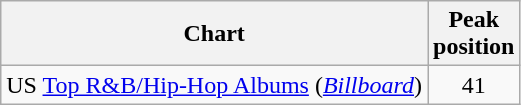<table class="wikitable">
<tr>
<th>Chart</th>
<th>Peak<br>position</th>
</tr>
<tr>
<td>US <a href='#'>Top R&B/Hip-Hop Albums</a> (<em><a href='#'>Billboard</a></em>)</td>
<td align=center>41</td>
</tr>
</table>
